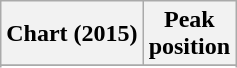<table class="wikitable sortable plainrowheaders">
<tr>
<th>Chart (2015)</th>
<th>Peak<br>position</th>
</tr>
<tr>
</tr>
<tr>
</tr>
<tr>
</tr>
<tr>
</tr>
</table>
